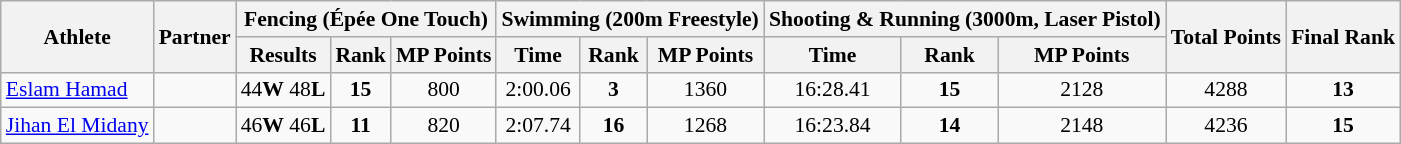<table class="wikitable" border="1" style="font-size:90%">
<tr>
<th rowspan=2>Athlete</th>
<th rowspan=2>Partner</th>
<th colspan=3>Fencing (Épée One Touch)</th>
<th colspan=3>Swimming (200m Freestyle)</th>
<th colspan=3>Shooting & Running (3000m, Laser Pistol)</th>
<th rowspan=2>Total Points</th>
<th rowspan=2>Final Rank</th>
</tr>
<tr>
<th>Results</th>
<th>Rank</th>
<th>MP Points</th>
<th>Time</th>
<th>Rank</th>
<th>MP Points</th>
<th>Time</th>
<th>Rank</th>
<th>MP Points</th>
</tr>
<tr>
<td><a href='#'>Eslam Hamad</a></td>
<td align=center></td>
<td align=center>44<strong>W</strong> 48<strong>L</strong></td>
<td align=center><strong>15</strong></td>
<td align=center>800</td>
<td align=center>2:00.06</td>
<td align=center><strong>3</strong></td>
<td align=center>1360</td>
<td align=center>16:28.41</td>
<td align=center><strong>15</strong></td>
<td align=center>2128</td>
<td align=center>4288</td>
<td align=center><strong>13</strong></td>
</tr>
<tr>
<td><a href='#'>Jihan El Midany</a></td>
<td align=center></td>
<td align=center>46<strong>W</strong> 46<strong>L</strong></td>
<td align=center><strong>11</strong></td>
<td align=center>820</td>
<td align=center>2:07.74</td>
<td align=center><strong>16</strong></td>
<td align=center>1268</td>
<td align=center>16:23.84</td>
<td align=center><strong>14</strong></td>
<td align=center>2148</td>
<td align=center>4236</td>
<td align=center><strong>15</strong></td>
</tr>
</table>
